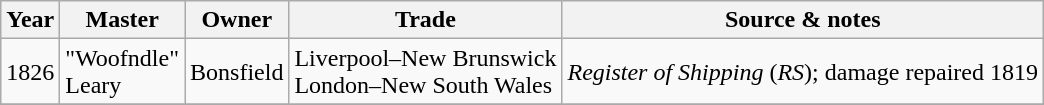<table class=" wikitable">
<tr>
<th>Year</th>
<th>Master</th>
<th>Owner</th>
<th>Trade</th>
<th>Source & notes</th>
</tr>
<tr>
<td>1826</td>
<td>"Woofndle"<br>Leary</td>
<td>Bonsfield</td>
<td>Liverpool–New Brunswick<br>London–New South Wales</td>
<td><em>Register of Shipping</em> (<em>RS</em>); damage repaired 1819</td>
</tr>
<tr>
</tr>
</table>
